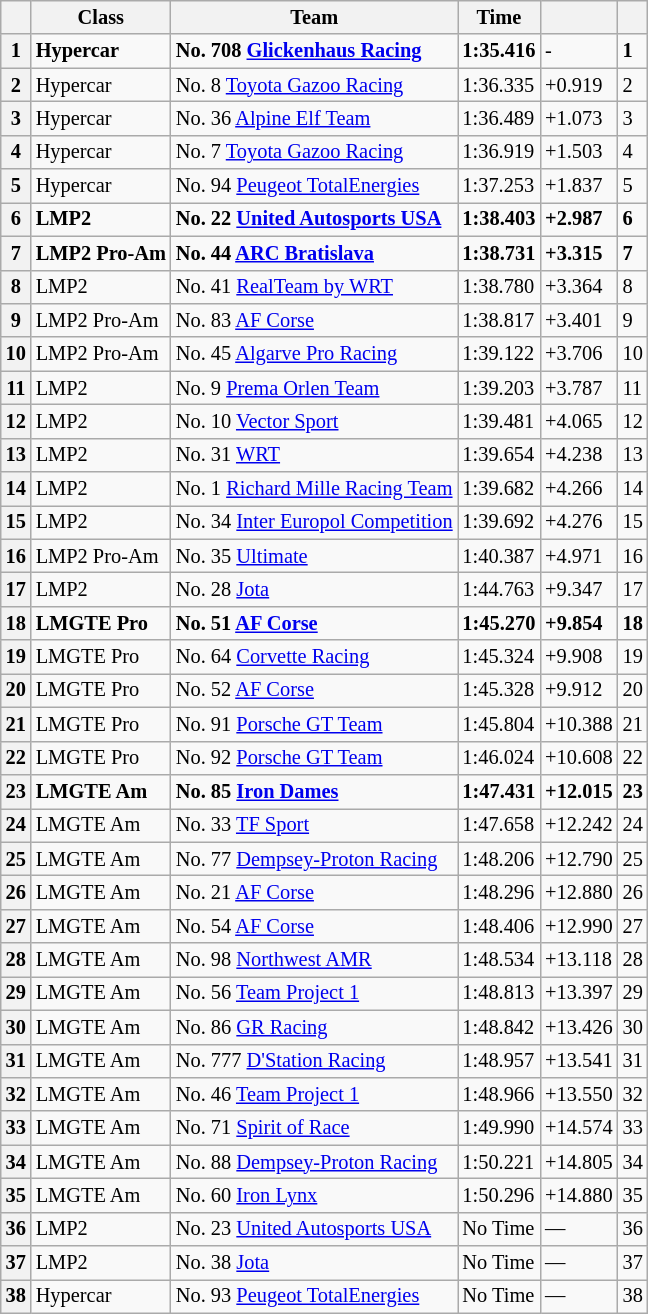<table class="wikitable" style="font-size:85%;">
<tr>
<th></th>
<th>Class</th>
<th>Team</th>
<th>Time</th>
<th></th>
<th></th>
</tr>
<tr>
<th>1</th>
<td><strong>Hypercar</strong></td>
<td><strong>No. 708 <a href='#'>Glickenhaus Racing</a></strong></td>
<td><strong>1:35.416</strong></td>
<td>-</td>
<td><strong>1</strong></td>
</tr>
<tr>
<th>2</th>
<td>Hypercar</td>
<td>No. 8 <a href='#'>Toyota Gazoo Racing</a></td>
<td>1:36.335</td>
<td>+0.919</td>
<td>2</td>
</tr>
<tr>
<th>3</th>
<td>Hypercar</td>
<td>No. 36 <a href='#'>Alpine Elf Team</a></td>
<td>1:36.489</td>
<td>+1.073</td>
<td>3</td>
</tr>
<tr>
<th>4</th>
<td>Hypercar</td>
<td>No. 7 <a href='#'>Toyota Gazoo Racing</a></td>
<td>1:36.919</td>
<td>+1.503</td>
<td>4</td>
</tr>
<tr>
<th>5</th>
<td>Hypercar</td>
<td>No. 94 <a href='#'>Peugeot TotalEnergies</a></td>
<td>1:37.253</td>
<td>+1.837</td>
<td>5</td>
</tr>
<tr>
<th>6</th>
<td><strong>LMP2</strong></td>
<td><strong>No. 22 <a href='#'>United Autosports USA</a></strong></td>
<td><strong>1:38.403</strong></td>
<td><strong>+2.987</strong></td>
<td><strong>6</strong></td>
</tr>
<tr>
<th>7</th>
<td><strong>LMP2 Pro-Am</strong></td>
<td><strong>No. 44 <a href='#'>ARC Bratislava</a></strong></td>
<td><strong>1:38.731</strong></td>
<td><strong>+3.315</strong></td>
<td><strong>7</strong></td>
</tr>
<tr>
<th>8</th>
<td>LMP2</td>
<td>No. 41 <a href='#'>RealTeam by WRT</a></td>
<td>1:38.780</td>
<td>+3.364</td>
<td>8</td>
</tr>
<tr>
<th>9</th>
<td>LMP2 Pro-Am</td>
<td>No. 83 <a href='#'>AF Corse</a></td>
<td>1:38.817</td>
<td>+3.401</td>
<td>9</td>
</tr>
<tr>
<th>10</th>
<td>LMP2 Pro-Am</td>
<td>No. 45 <a href='#'>Algarve Pro Racing</a></td>
<td>1:39.122</td>
<td>+3.706</td>
<td>10</td>
</tr>
<tr>
<th>11</th>
<td>LMP2</td>
<td>No. 9 <a href='#'>Prema Orlen Team</a></td>
<td>1:39.203</td>
<td>+3.787</td>
<td>11</td>
</tr>
<tr>
<th>12</th>
<td>LMP2</td>
<td>No. 10 <a href='#'>Vector Sport</a></td>
<td>1:39.481</td>
<td>+4.065</td>
<td>12</td>
</tr>
<tr>
<th>13</th>
<td>LMP2</td>
<td>No. 31 <a href='#'>WRT</a></td>
<td>1:39.654</td>
<td>+4.238</td>
<td>13</td>
</tr>
<tr>
<th>14</th>
<td>LMP2</td>
<td>No. 1 <a href='#'>Richard Mille Racing Team</a></td>
<td>1:39.682</td>
<td>+4.266</td>
<td>14</td>
</tr>
<tr>
<th>15</th>
<td>LMP2</td>
<td>No. 34 <a href='#'>Inter Europol Competition</a></td>
<td>1:39.692</td>
<td>+4.276</td>
<td>15</td>
</tr>
<tr>
<th>16</th>
<td>LMP2 Pro-Am</td>
<td>No. 35 <a href='#'>Ultimate</a></td>
<td>1:40.387</td>
<td>+4.971</td>
<td>16</td>
</tr>
<tr>
<th>17</th>
<td>LMP2</td>
<td>No. 28 <a href='#'>Jota</a></td>
<td>1:44.763</td>
<td>+9.347</td>
<td>17</td>
</tr>
<tr>
<th>18</th>
<td><strong>LMGTE Pro</strong></td>
<td><strong>No. 51 <a href='#'>AF Corse</a></strong></td>
<td><strong>1:45.270</strong></td>
<td><strong>+9.854</strong></td>
<td><strong>18</strong></td>
</tr>
<tr>
<th>19</th>
<td>LMGTE Pro</td>
<td>No. 64 <a href='#'>Corvette Racing</a></td>
<td>1:45.324</td>
<td>+9.908</td>
<td>19</td>
</tr>
<tr>
<th>20</th>
<td>LMGTE Pro</td>
<td>No. 52 <a href='#'>AF Corse</a></td>
<td>1:45.328</td>
<td>+9.912</td>
<td>20</td>
</tr>
<tr>
<th>21</th>
<td>LMGTE Pro</td>
<td>No. 91 <a href='#'>Porsche GT Team</a></td>
<td>1:45.804</td>
<td>+10.388</td>
<td>21</td>
</tr>
<tr>
<th>22</th>
<td>LMGTE Pro</td>
<td>No. 92 <a href='#'>Porsche GT Team</a></td>
<td>1:46.024</td>
<td>+10.608</td>
<td>22</td>
</tr>
<tr>
<th>23</th>
<td><strong>LMGTE Am</strong></td>
<td><strong>No. 85 <a href='#'>Iron Dames</a></strong></td>
<td><strong>1:47.431</strong></td>
<td><strong>+12.015</strong></td>
<td><strong>23</strong></td>
</tr>
<tr>
<th>24</th>
<td>LMGTE Am</td>
<td>No. 33 <a href='#'>TF Sport</a></td>
<td>1:47.658</td>
<td>+12.242</td>
<td>24</td>
</tr>
<tr>
<th>25</th>
<td>LMGTE Am</td>
<td>No. 77 <a href='#'>Dempsey-Proton Racing</a></td>
<td>1:48.206</td>
<td>+12.790</td>
<td>25</td>
</tr>
<tr>
<th>26</th>
<td>LMGTE Am</td>
<td>No. 21 <a href='#'>AF Corse</a></td>
<td>1:48.296</td>
<td>+12.880</td>
<td>26</td>
</tr>
<tr>
<th>27</th>
<td>LMGTE Am</td>
<td>No. 54 <a href='#'>AF Corse</a></td>
<td>1:48.406</td>
<td>+12.990</td>
<td>27</td>
</tr>
<tr>
<th>28</th>
<td>LMGTE Am</td>
<td>No. 98 <a href='#'>Northwest AMR</a></td>
<td>1:48.534</td>
<td>+13.118</td>
<td>28</td>
</tr>
<tr>
<th>29</th>
<td>LMGTE Am</td>
<td>No. 56 <a href='#'>Team Project 1</a></td>
<td>1:48.813</td>
<td>+13.397</td>
<td>29</td>
</tr>
<tr>
<th>30</th>
<td>LMGTE Am</td>
<td>No. 86 <a href='#'>GR Racing</a></td>
<td>1:48.842</td>
<td>+13.426</td>
<td>30</td>
</tr>
<tr>
<th>31</th>
<td>LMGTE Am</td>
<td>No. 777 <a href='#'>D'Station Racing</a></td>
<td>1:48.957</td>
<td>+13.541</td>
<td>31</td>
</tr>
<tr>
<th>32</th>
<td>LMGTE Am</td>
<td>No. 46 <a href='#'>Team Project 1</a></td>
<td>1:48.966</td>
<td>+13.550</td>
<td>32</td>
</tr>
<tr>
<th>33</th>
<td>LMGTE Am</td>
<td>No. 71 <a href='#'>Spirit of Race</a></td>
<td>1:49.990</td>
<td>+14.574</td>
<td>33</td>
</tr>
<tr>
<th>34</th>
<td>LMGTE Am</td>
<td>No. 88 <a href='#'>Dempsey-Proton Racing</a></td>
<td>1:50.221</td>
<td>+14.805</td>
<td>34</td>
</tr>
<tr>
<th>35</th>
<td>LMGTE Am</td>
<td>No. 60 <a href='#'>Iron Lynx</a></td>
<td>1:50.296</td>
<td>+14.880</td>
<td>35</td>
</tr>
<tr>
<th>36</th>
<td>LMP2</td>
<td>No. 23 <a href='#'>United Autosports USA</a></td>
<td>No Time</td>
<td>—</td>
<td>36</td>
</tr>
<tr>
<th>37</th>
<td>LMP2</td>
<td>No. 38 <a href='#'>Jota</a></td>
<td>No Time</td>
<td>—</td>
<td>37</td>
</tr>
<tr>
<th>38</th>
<td>Hypercar</td>
<td>No. 93 <a href='#'>Peugeot TotalEnergies</a></td>
<td>No Time</td>
<td>—</td>
<td>38</td>
</tr>
</table>
